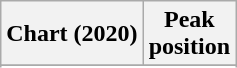<table class="wikitable sortable plainrowheaders" style="text-align:center">
<tr>
<th scope="col">Chart (2020)</th>
<th scope="col">Peak<br>position</th>
</tr>
<tr>
</tr>
<tr>
</tr>
<tr>
</tr>
</table>
